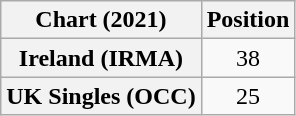<table class="wikitable sortable plainrowheaders" style="text-align:center;">
<tr>
<th>Chart (2021)</th>
<th>Position</th>
</tr>
<tr>
<th scope="row">Ireland (IRMA)</th>
<td>38</td>
</tr>
<tr>
<th scope="row">UK Singles (OCC)</th>
<td>25</td>
</tr>
</table>
